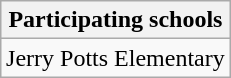<table class="wikitable" align=right>
<tr>
<th>Participating schools</th>
</tr>
<tr>
<td>Jerry Potts Elementary</td>
</tr>
</table>
